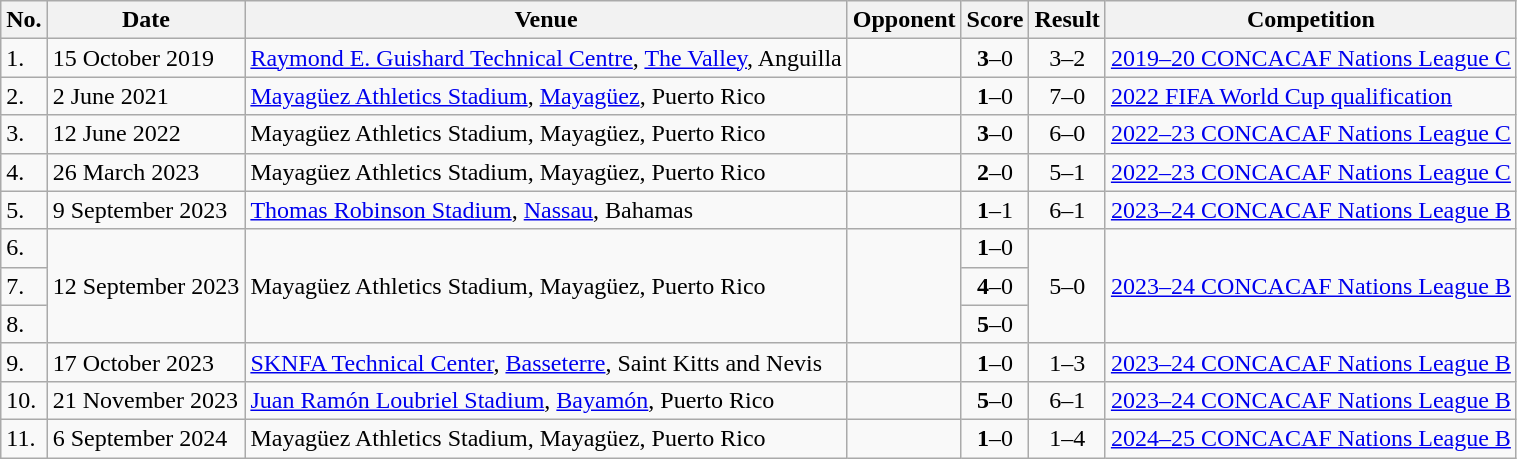<table class="wikitable">
<tr>
<th>No.</th>
<th>Date</th>
<th>Venue</th>
<th>Opponent</th>
<th>Score</th>
<th>Result</th>
<th>Competition</th>
</tr>
<tr>
<td>1.</td>
<td>15 October 2019</td>
<td><a href='#'>Raymond E. Guishard Technical Centre</a>, <a href='#'>The Valley</a>, Anguilla</td>
<td></td>
<td align=center><strong>3</strong>–0</td>
<td align=center>3–2</td>
<td><a href='#'>2019–20 CONCACAF Nations League C</a></td>
</tr>
<tr>
<td>2.</td>
<td>2 June 2021</td>
<td><a href='#'>Mayagüez Athletics Stadium</a>, <a href='#'>Mayagüez</a>, Puerto Rico</td>
<td></td>
<td align=center><strong>1</strong>–0</td>
<td align=center>7–0</td>
<td><a href='#'>2022 FIFA World Cup qualification</a></td>
</tr>
<tr>
<td>3.</td>
<td>12 June 2022</td>
<td>Mayagüez Athletics Stadium, Mayagüez, Puerto Rico</td>
<td></td>
<td align=center><strong>3</strong>–0</td>
<td align=center>6–0</td>
<td><a href='#'>2022–23 CONCACAF Nations League C</a></td>
</tr>
<tr>
<td>4.</td>
<td>26 March 2023</td>
<td>Mayagüez Athletics Stadium, Mayagüez, Puerto Rico</td>
<td></td>
<td align=center><strong>2</strong>–0</td>
<td align=center>5–1</td>
<td><a href='#'>2022–23 CONCACAF Nations League C</a></td>
</tr>
<tr>
<td>5.</td>
<td>9 September 2023</td>
<td><a href='#'>Thomas Robinson Stadium</a>, <a href='#'>Nassau</a>, Bahamas</td>
<td></td>
<td align=center><strong>1</strong>–1</td>
<td align=center>6–1</td>
<td><a href='#'>2023–24 CONCACAF Nations League B</a></td>
</tr>
<tr>
<td>6.</td>
<td rowspan=3>12 September 2023</td>
<td rowspan=3>Mayagüez Athletics Stadium, Mayagüez, Puerto Rico</td>
<td rowspan=3></td>
<td align=center><strong>1</strong>–0</td>
<td rowspan=3 align=center>5–0</td>
<td rowspan=3><a href='#'>2023–24 CONCACAF Nations League B</a></td>
</tr>
<tr>
<td>7.</td>
<td align=center><strong>4</strong>–0</td>
</tr>
<tr>
<td>8.</td>
<td align=center><strong>5</strong>–0</td>
</tr>
<tr>
<td>9.</td>
<td>17 October 2023</td>
<td><a href='#'>SKNFA Technical Center</a>, <a href='#'>Basseterre</a>, Saint Kitts and Nevis</td>
<td></td>
<td align=center><strong>1</strong>–0</td>
<td align=center>1–3</td>
<td><a href='#'>2023–24 CONCACAF Nations League B</a></td>
</tr>
<tr>
<td>10.</td>
<td>21 November 2023</td>
<td><a href='#'>Juan Ramón Loubriel Stadium</a>, <a href='#'>Bayamón</a>, Puerto Rico</td>
<td></td>
<td align=center><strong>5</strong>–0</td>
<td align=center>6–1</td>
<td><a href='#'>2023–24 CONCACAF Nations League B</a></td>
</tr>
<tr>
<td>11.</td>
<td>6 September 2024</td>
<td>Mayagüez Athletics Stadium, Mayagüez, Puerto Rico</td>
<td></td>
<td align=center><strong>1</strong>–0</td>
<td align=center>1–4</td>
<td><a href='#'>2024–25 CONCACAF Nations League B</a></td>
</tr>
</table>
